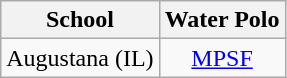<table class="wikitable" style="text-align:center">
<tr>
<th>School</th>
<th>Water Polo</th>
</tr>
<tr>
<td>Augustana (IL)</td>
<td><a href='#'>MPSF</a></td>
</tr>
</table>
